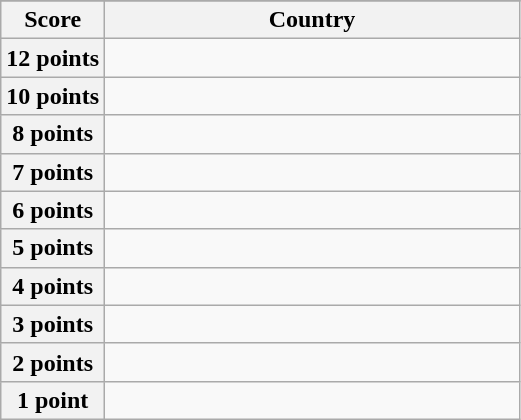<table class="wikitable">
<tr>
</tr>
<tr>
<th scope="col" width="20%">Score</th>
<th scope="col">Country</th>
</tr>
<tr>
<th scope="row">12 points</th>
<td></td>
</tr>
<tr>
<th scope="row">10 points</th>
<td></td>
</tr>
<tr>
<th scope="row">8 points</th>
<td></td>
</tr>
<tr>
<th scope="row">7 points</th>
<td></td>
</tr>
<tr>
<th scope="row">6 points</th>
<td></td>
</tr>
<tr>
<th scope="row">5 points</th>
<td></td>
</tr>
<tr>
<th scope="row">4 points</th>
<td></td>
</tr>
<tr>
<th scope="row">3 points</th>
<td></td>
</tr>
<tr>
<th scope="row">2 points</th>
<td></td>
</tr>
<tr>
<th scope="row">1 point</th>
<td></td>
</tr>
</table>
